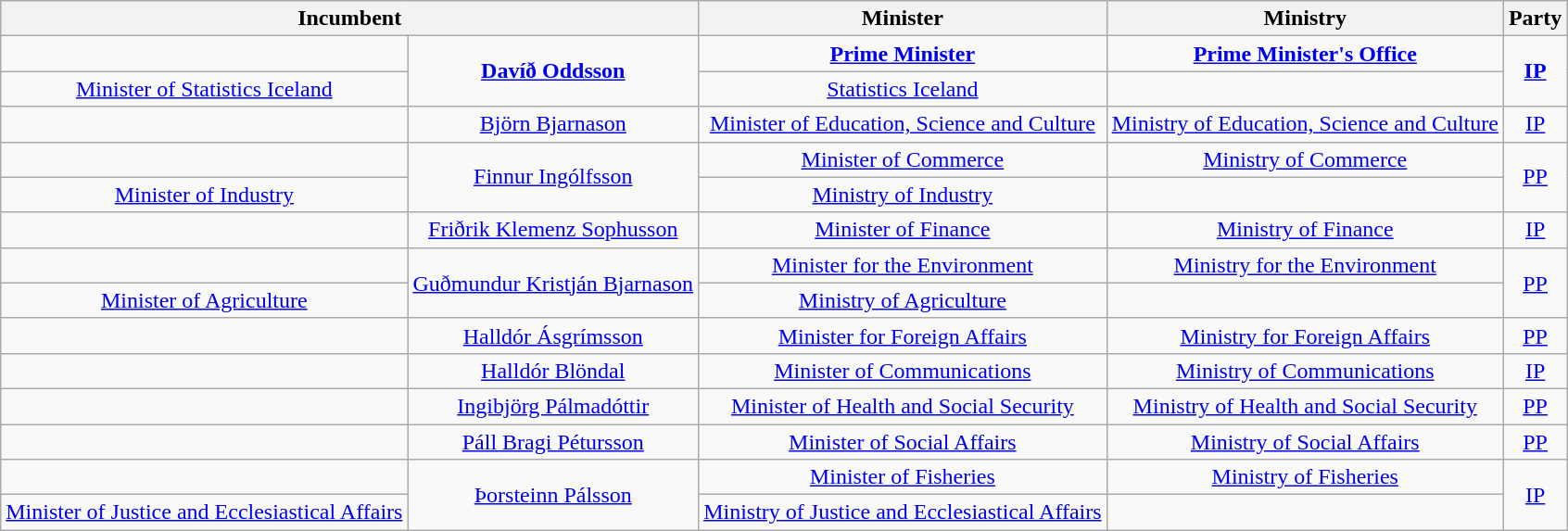<table class="wikitable" style="text-align: center;">
<tr>
<th colspan=2>Incumbent</th>
<th>Minister</th>
<th>Ministry</th>
<th>Party</th>
</tr>
<tr>
<td></td>
<td rowspan=2><strong><a href='#'>Davíð Oddsson</a></strong></td>
<td><strong><a href='#'>Prime Minister</a><br></strong></td>
<td><strong><a href='#'>Prime Minister's Office</a><br></strong></td>
<td rowspan=2><strong><a href='#'>IP</a></strong></td>
</tr>
<tr>
<td><a href='#'>Minister of Statistics Iceland</a><br></td>
<td><a href='#'>Statistics Iceland</a><br></td>
</tr>
<tr>
<td></td>
<td><a href='#'>Björn Bjarnason</a></td>
<td><a href='#'>Minister of Education, Science and Culture</a><br></td>
<td><a href='#'>Ministry of Education, Science and Culture</a><br></td>
<td><a href='#'>IP</a></td>
</tr>
<tr>
<td></td>
<td rowspan=2><a href='#'>Finnur Ingólfsson</a></td>
<td><a href='#'>Minister of Commerce</a><br></td>
<td><a href='#'>Ministry of Commerce</a><br></td>
<td rowspan=2><a href='#'>PP</a></td>
</tr>
<tr>
<td><a href='#'>Minister of Industry</a><br></td>
<td><a href='#'>Ministry of Industry</a><br></td>
</tr>
<tr>
<td></td>
<td><a href='#'>Friðrik Klemenz Sophusson</a></td>
<td><a href='#'>Minister of Finance</a><br></td>
<td><a href='#'>Ministry of Finance</a><br></td>
<td><a href='#'>IP</a></td>
</tr>
<tr>
<td></td>
<td rowspan=2><a href='#'>Guðmundur Kristján Bjarnason</a></td>
<td><a href='#'>Minister for the Environment</a><br></td>
<td><a href='#'>Ministry for the Environment</a><br></td>
<td rowspan=2><a href='#'>PP</a></td>
</tr>
<tr>
<td><a href='#'>Minister of Agriculture</a><br></td>
<td><a href='#'>Ministry of Agriculture</a><br></td>
</tr>
<tr>
<td></td>
<td><a href='#'>Halldór Ásgrímsson</a></td>
<td><a href='#'>Minister for Foreign Affairs</a><br></td>
<td><a href='#'>Ministry for Foreign Affairs</a><br></td>
<td><a href='#'>PP</a></td>
</tr>
<tr>
<td></td>
<td><a href='#'>Halldór Blöndal</a></td>
<td><a href='#'>Minister of Communications</a><br></td>
<td><a href='#'>Ministry of Communications</a><br></td>
<td><a href='#'>IP</a></td>
</tr>
<tr>
<td></td>
<td><a href='#'>Ingibjörg Pálmadóttir</a></td>
<td><a href='#'>Minister of Health and Social Security</a><br></td>
<td><a href='#'>Ministry of Health and Social Security</a><br></td>
<td><a href='#'>PP</a></td>
</tr>
<tr>
<td></td>
<td><a href='#'>Páll Bragi Pétursson</a></td>
<td><a href='#'>Minister of Social Affairs</a><br></td>
<td><a href='#'>Ministry of Social Affairs</a><br></td>
<td><a href='#'>PP</a></td>
</tr>
<tr>
<td></td>
<td rowspan=2><a href='#'>Þorsteinn Pálsson</a></td>
<td><a href='#'>Minister of Fisheries</a><br></td>
<td><a href='#'>Ministry of Fisheries</a><br></td>
<td rowspan=2><a href='#'>IP</a></td>
</tr>
<tr>
<td><a href='#'>Minister of Justice and Ecclesiastical Affairs</a><br></td>
<td><a href='#'>Ministry of Justice and Ecclesiastical Affairs</a><br></td>
</tr>
</table>
